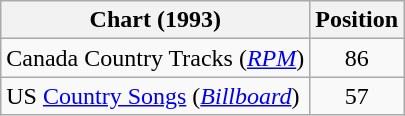<table class="wikitable sortable">
<tr>
<th scope="col">Chart (1993)</th>
<th scope="col">Position</th>
</tr>
<tr>
<td>Canada Country Tracks (<em><a href='#'>RPM</a></em>)</td>
<td align="center">86</td>
</tr>
<tr>
<td>US <a href='#'>Country Songs</a> (<em><a href='#'>Billboard</a></em>)</td>
<td align="center">57</td>
</tr>
</table>
